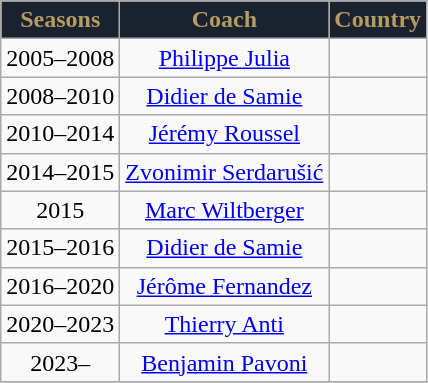<table class="wikitable" style="text-align: center;">
<tr>
<th style="color:#B59C64; background:#1A222D">Seasons</th>
<th style="color:#B59C64; background:#1A222D">Coach</th>
<th style="color:#B59C64; background:#1A222D">Country</th>
</tr>
<tr>
<td style="text-align: center">2005–2008</td>
<td style="text-align: center"><a href='#'>Philippe Julia</a></td>
<td style="text-align: center"></td>
</tr>
<tr>
<td style="text-align: center">2008–2010</td>
<td style="text-align: center"><a href='#'>Didier de Samie</a></td>
<td style="text-align: center"></td>
</tr>
<tr>
<td style="text-align: center">2010–2014</td>
<td style="text-align: center"><a href='#'>Jérémy Roussel</a></td>
<td style="text-align: center"></td>
</tr>
<tr>
<td style="text-align: center">2014–2015</td>
<td style="text-align: center"><a href='#'>Zvonimir Serdarušić</a></td>
<td style="text-align: center"></td>
</tr>
<tr>
<td style="text-align: center">2015</td>
<td style="text-align: center"><a href='#'>Marc Wiltberger</a></td>
<td style="text-align: center"></td>
</tr>
<tr>
<td style="text-align: center">2015–2016</td>
<td style="text-align: center"><a href='#'>Didier de Samie</a></td>
<td style="text-align: center"></td>
</tr>
<tr>
<td style="text-align: center">2016–2020</td>
<td style="text-align: center"><a href='#'>Jérôme Fernandez</a></td>
<td style="text-align: center"></td>
</tr>
<tr>
<td style="text-align: center">2020–2023</td>
<td style="text-align: center"><a href='#'>Thierry Anti</a></td>
<td style="text-align: center"></td>
</tr>
<tr>
<td style="text-align: center">2023–</td>
<td style="text-align: center"><a href='#'>Benjamin Pavoni</a></td>
<td style="text-align: center"></td>
</tr>
<tr>
</tr>
</table>
